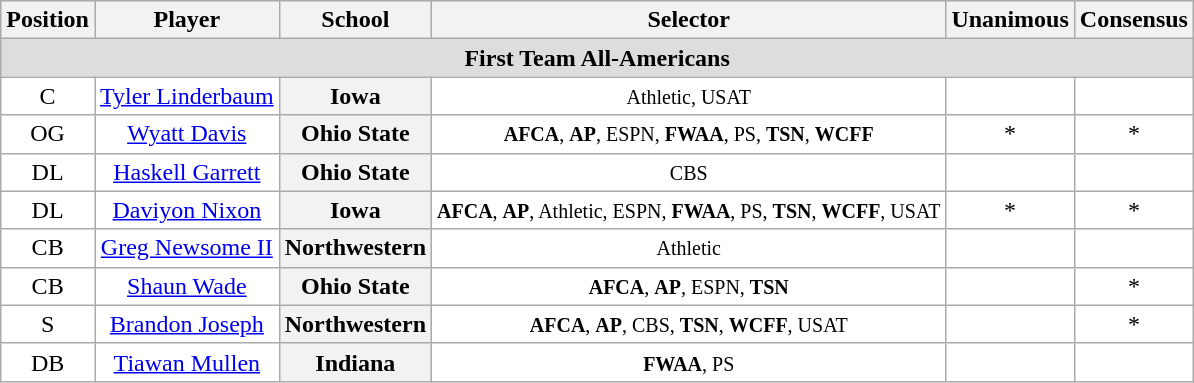<table class="wikitable">
<tr>
<th>Position</th>
<th>Player</th>
<th>School</th>
<th>Selector</th>
<th>Unanimous</th>
<th>Consensus</th>
</tr>
<tr>
<td colspan="6" style="text-align:center; background:#ddd;"><strong>First Team All-Americans</strong></td>
</tr>
<tr style="text-align:center;">
<td style="background:white">C</td>
<td style="background:white"><a href='#'>Tyler Linderbaum</a></td>
<th style=>Iowa</th>
<td style="background:white"><small>Athletic, USAT</small></td>
<td style="background:white"></td>
<td style="background:white"></td>
</tr>
<tr style="text-align:center;">
<td style="background:white">OG</td>
<td style="background:white"><a href='#'>Wyatt Davis</a></td>
<th style=>Ohio State</th>
<td style="background:white"><small><strong>AFCA</strong>, <strong>AP</strong>, ESPN, <strong>FWAA</strong>, PS, <strong>TSN</strong>, <strong>WCFF</strong></small></td>
<td style="background:white">*</td>
<td style="background:white">*</td>
</tr>
<tr style="text-align:center;">
<td style="background:white">DL</td>
<td style="background:white"><a href='#'>Haskell Garrett</a></td>
<th style=>Ohio State</th>
<td style="background:white"><small>CBS</small></td>
<td style="background:white"></td>
<td style="background:white"></td>
</tr>
<tr style="text-align:center;">
<td style="background:white">DL</td>
<td style="background:white"><a href='#'>Daviyon Nixon</a></td>
<th style=>Iowa</th>
<td style="background:white"><small><strong>AFCA</strong>, <strong>AP</strong>, Athletic, ESPN, <strong>FWAA</strong>, PS, <strong>TSN</strong>, <strong>WCFF</strong>, USAT</small></td>
<td style="background:white">*</td>
<td style="background:white">*</td>
</tr>
<tr style="text-align:center;">
<td style="background:white">CB</td>
<td style="background:white"><a href='#'>Greg Newsome II</a></td>
<th style=>Northwestern</th>
<td style="background:white"><small>Athletic</small></td>
<td style="background:white"></td>
<td style="background:white"></td>
</tr>
<tr style="text-align:center;">
<td style="background:white">CB</td>
<td style="background:white"><a href='#'>Shaun Wade</a></td>
<th style=>Ohio State</th>
<td style="background:white"><small><strong>AFCA</strong>, <strong>AP</strong>, ESPN, <strong>TSN</strong></small></td>
<td style="background:white"></td>
<td style="background:white">*</td>
</tr>
<tr style="text-align:center;">
<td style="background:white">S</td>
<td style="background:white"><a href='#'>Brandon Joseph</a></td>
<th style=>Northwestern</th>
<td style="background:white"><small><strong>AFCA</strong>, <strong>AP</strong>, CBS, <strong>TSN</strong>, <strong>WCFF</strong>, USAT</small></td>
<td style="background:white"></td>
<td style="background:white">*</td>
</tr>
<tr style="text-align:center;">
<td style="background:white">DB</td>
<td style="background:white"><a href='#'>Tiawan Mullen</a></td>
<th style=>Indiana</th>
<td style="background:white"><small><strong>FWAA</strong>, PS</small></td>
<td style="background:white"></td>
<td style="background:white"></td>
</tr>
</table>
